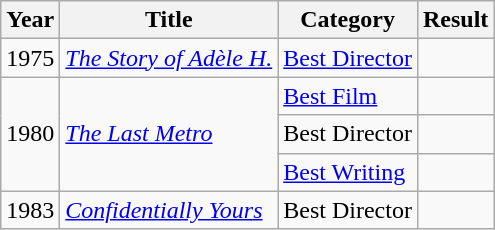<table class="wikitable">
<tr>
<th>Year</th>
<th>Title</th>
<th>Category</th>
<th>Result</th>
</tr>
<tr>
<td>1975</td>
<td><em><a href='#'>The Story of Adèle H.</a></em></td>
<td><a href='#'>Best Director</a></td>
<td></td>
</tr>
<tr>
<td rowspan=3>1980</td>
<td rowspan=3><em><a href='#'>The Last Metro</a></em></td>
<td><a href='#'>Best Film</a></td>
<td></td>
</tr>
<tr>
<td>Best Director</td>
<td></td>
</tr>
<tr>
<td><a href='#'>Best Writing</a></td>
<td></td>
</tr>
<tr>
<td>1983</td>
<td><em><a href='#'>Confidentially Yours</a></em></td>
<td>Best Director</td>
<td></td>
</tr>
</table>
